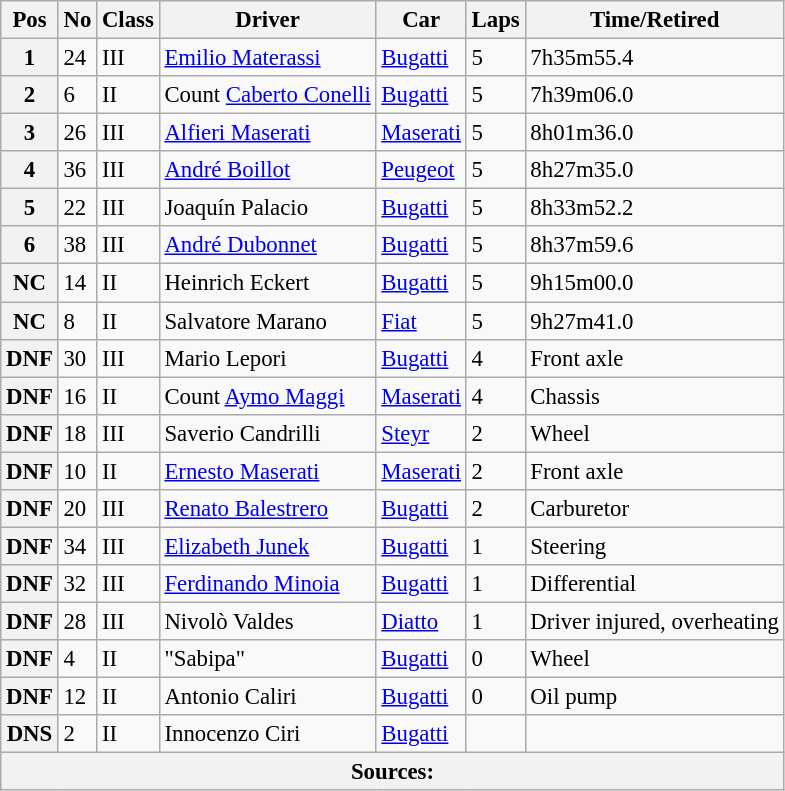<table class="wikitable" style="font-size: 95%;">
<tr>
<th>Pos</th>
<th>No</th>
<th>Class</th>
<th>Driver</th>
<th>Car</th>
<th>Laps</th>
<th>Time/Retired</th>
</tr>
<tr>
<th>1</th>
<td>24</td>
<td>III</td>
<td> <a href='#'>Emilio Materassi</a></td>
<td><a href='#'>Bugatti</a></td>
<td>5</td>
<td>7h35m55.4</td>
</tr>
<tr>
<th>2</th>
<td>6</td>
<td>II</td>
<td> Count <a href='#'>Caberto Conelli</a></td>
<td><a href='#'>Bugatti</a></td>
<td>5</td>
<td>7h39m06.0</td>
</tr>
<tr>
<th>3</th>
<td>26</td>
<td>III</td>
<td> <a href='#'>Alfieri Maserati</a></td>
<td><a href='#'>Maserati</a></td>
<td>5</td>
<td>8h01m36.0</td>
</tr>
<tr>
<th>4</th>
<td>36</td>
<td>III</td>
<td> <a href='#'>André Boillot</a></td>
<td><a href='#'>Peugeot</a></td>
<td>5</td>
<td>8h27m35.0</td>
</tr>
<tr>
<th>5</th>
<td>22</td>
<td>III</td>
<td> Joaquín Palacio</td>
<td><a href='#'>Bugatti</a></td>
<td>5</td>
<td>8h33m52.2</td>
</tr>
<tr>
<th>6</th>
<td>38</td>
<td>III</td>
<td> <a href='#'>André Dubonnet</a></td>
<td><a href='#'>Bugatti</a></td>
<td>5</td>
<td>8h37m59.6</td>
</tr>
<tr>
<th>NC</th>
<td>14</td>
<td>II</td>
<td> Heinrich Eckert</td>
<td><a href='#'>Bugatti</a></td>
<td>5</td>
<td>9h15m00.0</td>
</tr>
<tr>
<th>NC</th>
<td>8</td>
<td>II</td>
<td> Salvatore Marano</td>
<td><a href='#'>Fiat</a></td>
<td>5</td>
<td>9h27m41.0</td>
</tr>
<tr>
<th>DNF</th>
<td>30</td>
<td>III</td>
<td> Mario Lepori</td>
<td><a href='#'>Bugatti</a></td>
<td>4</td>
<td>Front axle</td>
</tr>
<tr>
<th>DNF</th>
<td>16</td>
<td>II</td>
<td> Count <a href='#'>Aymo Maggi</a></td>
<td><a href='#'>Maserati</a></td>
<td>4</td>
<td>Chassis</td>
</tr>
<tr>
<th>DNF</th>
<td>18</td>
<td>III</td>
<td> Saverio Candrilli</td>
<td><a href='#'>Steyr</a></td>
<td>2</td>
<td>Wheel</td>
</tr>
<tr>
<th>DNF</th>
<td>10</td>
<td>II</td>
<td> <a href='#'>Ernesto Maserati</a></td>
<td><a href='#'>Maserati</a></td>
<td>2</td>
<td>Front axle</td>
</tr>
<tr>
<th>DNF</th>
<td>20</td>
<td>III</td>
<td> <a href='#'>Renato Balestrero</a></td>
<td><a href='#'>Bugatti</a></td>
<td>2</td>
<td>Carburetor</td>
</tr>
<tr>
<th>DNF</th>
<td>34</td>
<td>III</td>
<td> <a href='#'>Elizabeth Junek</a></td>
<td><a href='#'>Bugatti</a></td>
<td>1</td>
<td>Steering</td>
</tr>
<tr>
<th>DNF</th>
<td>32</td>
<td>III</td>
<td> <a href='#'>Ferdinando Minoia</a></td>
<td><a href='#'>Bugatti</a></td>
<td>1</td>
<td>Differential</td>
</tr>
<tr>
<th>DNF</th>
<td>28</td>
<td>III</td>
<td> Nivolò Valdes</td>
<td><a href='#'>Diatto</a></td>
<td>1</td>
<td>Driver injured, overheating</td>
</tr>
<tr>
<th>DNF</th>
<td>4</td>
<td>II</td>
<td> "Sabipa"</td>
<td><a href='#'>Bugatti</a></td>
<td>0</td>
<td>Wheel</td>
</tr>
<tr>
<th>DNF</th>
<td>12</td>
<td>II</td>
<td> Antonio Caliri</td>
<td><a href='#'>Bugatti</a></td>
<td>0</td>
<td>Oil pump</td>
</tr>
<tr>
<th>DNS</th>
<td>2</td>
<td>II</td>
<td> Innocenzo Ciri</td>
<td><a href='#'>Bugatti</a></td>
<td></td>
<td></td>
</tr>
<tr>
<th colspan=7>Sources:</th>
</tr>
</table>
